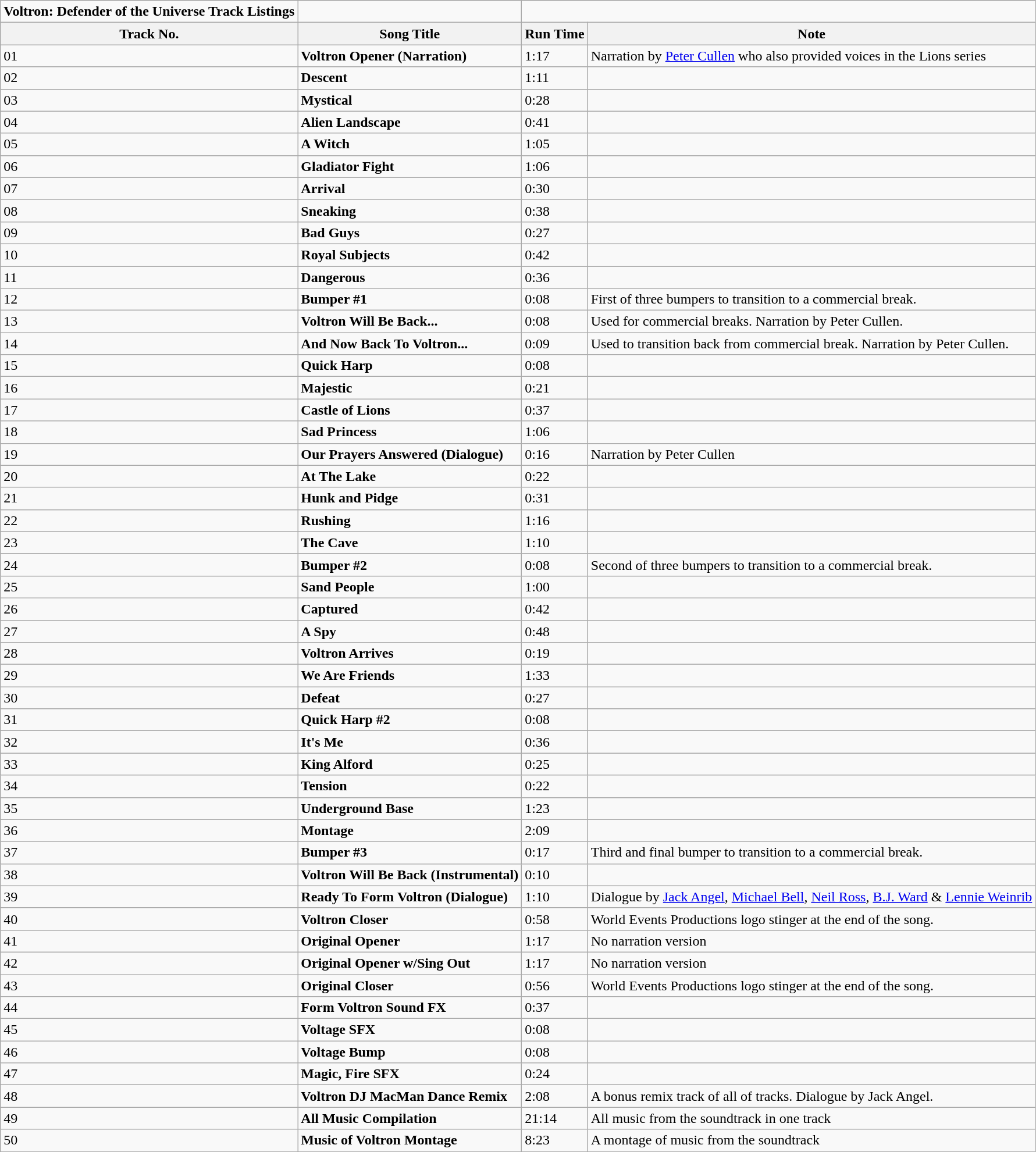<table role="presentation" class="wikitable mw-collapsible mw-collapsed">
<tr>
<td><strong>Voltron: Defender of the Universe Track Listings</strong></td>
<td border="2" cellpadding="4" cellspacing="0" style="margin: 1em 1em 1em 0; background: #f9f9f9; border: 1px #aaa solid; border-collapse: collapse"></td>
</tr>
<tr style="vertical-align: top; text-align: center;">
<th>Track No.</th>
<th>Song Title</th>
<th>Run Time</th>
<th>Note</th>
</tr>
<tr style="vertical-align: top; text-align: left;">
<td>01</td>
<td><strong>Voltron Opener (Narration)</strong></td>
<td>1:17</td>
<td>Narration by <a href='#'>Peter Cullen</a> who also provided voices in the Lions series</td>
</tr>
<tr>
<td>02</td>
<td><strong>Descent</strong></td>
<td>1:11</td>
<td></td>
</tr>
<tr>
<td>03</td>
<td><strong>Mystical</strong></td>
<td>0:28</td>
<td></td>
</tr>
<tr>
<td>04</td>
<td><strong>Alien Landscape</strong></td>
<td>0:41</td>
<td></td>
</tr>
<tr>
<td>05</td>
<td><strong>A Witch</strong></td>
<td>1:05</td>
<td></td>
</tr>
<tr>
<td>06</td>
<td><strong>Gladiator Fight</strong></td>
<td>1:06</td>
<td></td>
</tr>
<tr>
<td>07</td>
<td><strong>Arrival</strong></td>
<td>0:30</td>
<td></td>
</tr>
<tr>
<td>08</td>
<td><strong>Sneaking</strong></td>
<td>0:38</td>
<td></td>
</tr>
<tr>
<td>09</td>
<td><strong>Bad Guys</strong></td>
<td>0:27</td>
<td></td>
</tr>
<tr>
<td>10</td>
<td><strong>Royal Subjects</strong></td>
<td>0:42</td>
<td></td>
</tr>
<tr>
<td>11</td>
<td><strong>Dangerous</strong></td>
<td>0:36</td>
<td></td>
</tr>
<tr>
<td>12</td>
<td><strong>Bumper #1</strong></td>
<td>0:08</td>
<td>First of three bumpers to transition to a commercial break.</td>
</tr>
<tr>
<td>13</td>
<td><strong>Voltron Will Be Back...</strong></td>
<td>0:08</td>
<td>Used for commercial breaks. Narration by Peter Cullen.</td>
</tr>
<tr>
<td>14</td>
<td><strong>And Now Back To Voltron...</strong></td>
<td>0:09</td>
<td>Used to transition back from commercial break. Narration by Peter Cullen.</td>
</tr>
<tr>
<td>15</td>
<td><strong>Quick Harp</strong></td>
<td>0:08</td>
<td></td>
</tr>
<tr>
<td>16</td>
<td><strong>Majestic</strong></td>
<td>0:21</td>
<td></td>
</tr>
<tr>
<td>17</td>
<td><strong>Castle of Lions</strong></td>
<td>0:37</td>
<td></td>
</tr>
<tr>
<td>18</td>
<td><strong>Sad Princess</strong></td>
<td>1:06</td>
<td></td>
</tr>
<tr>
<td>19</td>
<td><strong>Our Prayers Answered (Dialogue)</strong></td>
<td>0:16</td>
<td>Narration by Peter Cullen</td>
</tr>
<tr>
<td>20</td>
<td><strong>At The Lake</strong></td>
<td>0:22</td>
<td></td>
</tr>
<tr>
<td>21</td>
<td><strong>Hunk and Pidge</strong></td>
<td>0:31</td>
<td></td>
</tr>
<tr>
<td>22</td>
<td><strong>Rushing</strong></td>
<td>1:16</td>
<td></td>
</tr>
<tr>
<td>23</td>
<td><strong>The Cave</strong></td>
<td>1:10</td>
<td></td>
</tr>
<tr>
<td>24</td>
<td><strong>Bumper #2</strong></td>
<td>0:08</td>
<td>Second of three bumpers to transition to a commercial break.</td>
</tr>
<tr>
<td>25</td>
<td><strong>Sand People</strong></td>
<td>1:00</td>
<td></td>
</tr>
<tr>
<td>26</td>
<td><strong>Captured</strong></td>
<td>0:42</td>
<td></td>
</tr>
<tr>
<td>27</td>
<td><strong>A Spy</strong></td>
<td>0:48</td>
<td></td>
</tr>
<tr>
<td>28</td>
<td><strong>Voltron Arrives</strong></td>
<td>0:19</td>
<td></td>
</tr>
<tr>
<td>29</td>
<td><strong>We Are Friends</strong></td>
<td>1:33</td>
<td></td>
</tr>
<tr>
<td>30</td>
<td><strong>Defeat</strong></td>
<td>0:27</td>
<td></td>
</tr>
<tr>
<td>31</td>
<td><strong>Quick Harp #2</strong></td>
<td>0:08</td>
<td></td>
</tr>
<tr>
<td>32</td>
<td><strong>It's Me</strong></td>
<td>0:36</td>
<td></td>
</tr>
<tr>
<td>33</td>
<td><strong>King Alford</strong></td>
<td>0:25</td>
<td></td>
</tr>
<tr>
<td>34</td>
<td><strong>Tension</strong></td>
<td>0:22</td>
<td></td>
</tr>
<tr>
<td>35</td>
<td><strong>Underground Base</strong></td>
<td>1:23</td>
<td></td>
</tr>
<tr>
<td>36</td>
<td><strong>Montage</strong></td>
<td>2:09</td>
<td></td>
</tr>
<tr>
<td>37</td>
<td><strong>Bumper #3</strong></td>
<td>0:17</td>
<td>Third and final bumper to transition to a commercial break.</td>
</tr>
<tr>
<td>38</td>
<td><strong>Voltron Will Be Back (Instrumental)</strong></td>
<td>0:10</td>
<td></td>
</tr>
<tr>
<td>39</td>
<td><strong>Ready To Form Voltron (Dialogue)</strong></td>
<td>1:10</td>
<td>Dialogue by <a href='#'>Jack Angel</a>, <a href='#'>Michael Bell</a>, <a href='#'>Neil Ross</a>, <a href='#'>B.J. Ward</a> & <a href='#'>Lennie Weinrib</a></td>
</tr>
<tr>
<td>40</td>
<td><strong>Voltron Closer</strong></td>
<td>0:58</td>
<td>World Events Productions logo stinger at the end of the song.</td>
</tr>
<tr>
<td>41</td>
<td><strong>Original Opener</strong></td>
<td>1:17</td>
<td>No narration version</td>
</tr>
<tr>
<td>42</td>
<td><strong>Original Opener w/Sing Out</strong></td>
<td>1:17</td>
<td>No narration version</td>
</tr>
<tr>
<td>43</td>
<td><strong>Original Closer</strong></td>
<td>0:56</td>
<td>World Events Productions logo stinger at the end of the song.</td>
</tr>
<tr>
<td>44</td>
<td><strong>Form Voltron Sound FX</strong></td>
<td>0:37</td>
<td></td>
</tr>
<tr>
<td>45</td>
<td><strong>Voltage SFX</strong></td>
<td>0:08</td>
<td></td>
</tr>
<tr>
<td>46</td>
<td><strong>Voltage Bump</strong></td>
<td>0:08</td>
<td></td>
</tr>
<tr>
<td>47</td>
<td><strong>Magic, Fire SFX</strong></td>
<td>0:24</td>
<td></td>
</tr>
<tr>
<td>48</td>
<td><strong>Voltron DJ MacMan Dance Remix</strong></td>
<td>2:08</td>
<td>A bonus remix track of all of tracks. Dialogue by Jack Angel.</td>
</tr>
<tr>
<td>49</td>
<td><strong>All Music Compilation</strong></td>
<td>21:14</td>
<td>All music from the soundtrack in one track</td>
</tr>
<tr>
<td>50</td>
<td><strong>Music of Voltron Montage</strong></td>
<td>8:23</td>
<td>A montage of music from the soundtrack</td>
</tr>
</table>
